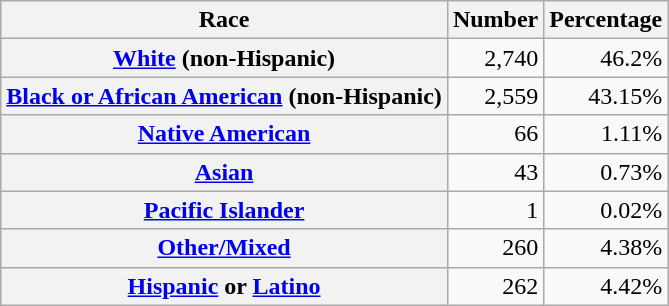<table class="wikitable" style="text-align:right">
<tr>
<th scope="col">Race</th>
<th scope="col">Number</th>
<th scope="col">Percentage</th>
</tr>
<tr>
<th scope="row"><a href='#'>White</a> (non-Hispanic)</th>
<td>2,740</td>
<td>46.2%</td>
</tr>
<tr>
<th scope="row"><a href='#'>Black or African American</a> (non-Hispanic)</th>
<td>2,559</td>
<td>43.15%</td>
</tr>
<tr>
<th scope="row"><a href='#'>Native American</a></th>
<td>66</td>
<td>1.11%</td>
</tr>
<tr>
<th scope="row"><a href='#'>Asian</a></th>
<td>43</td>
<td>0.73%</td>
</tr>
<tr>
<th scope="row"><a href='#'>Pacific Islander</a></th>
<td>1</td>
<td>0.02%</td>
</tr>
<tr>
<th scope="row"><a href='#'>Other/Mixed</a></th>
<td>260</td>
<td>4.38%</td>
</tr>
<tr>
<th scope="row"><a href='#'>Hispanic</a> or <a href='#'>Latino</a></th>
<td>262</td>
<td>4.42%</td>
</tr>
</table>
